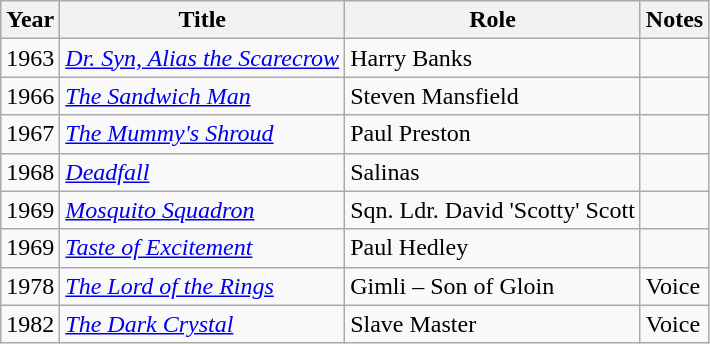<table class="wikitable">
<tr>
<th>Year</th>
<th>Title</th>
<th>Role</th>
<th>Notes</th>
</tr>
<tr>
<td>1963</td>
<td><em><a href='#'>Dr. Syn, Alias the Scarecrow</a></em></td>
<td>Harry Banks</td>
<td></td>
</tr>
<tr>
<td>1966</td>
<td><em><a href='#'>The Sandwich Man</a></em></td>
<td>Steven Mansfield</td>
<td></td>
</tr>
<tr>
<td>1967</td>
<td><em><a href='#'>The Mummy's Shroud</a></em></td>
<td>Paul Preston</td>
<td></td>
</tr>
<tr>
<td>1968</td>
<td><em><a href='#'>Deadfall</a></em></td>
<td>Salinas</td>
<td></td>
</tr>
<tr>
<td>1969</td>
<td><em><a href='#'>Mosquito Squadron</a></em></td>
<td>Sqn. Ldr. David 'Scotty' Scott</td>
<td></td>
</tr>
<tr>
<td>1969</td>
<td><em><a href='#'>Taste of Excitement</a></em></td>
<td>Paul Hedley</td>
<td></td>
</tr>
<tr>
<td>1978</td>
<td><em><a href='#'>The Lord of the Rings</a></em></td>
<td>Gimli – Son of Gloin</td>
<td>Voice</td>
</tr>
<tr>
<td>1982</td>
<td><em><a href='#'>The Dark Crystal</a></em></td>
<td>Slave Master</td>
<td>Voice</td>
</tr>
</table>
